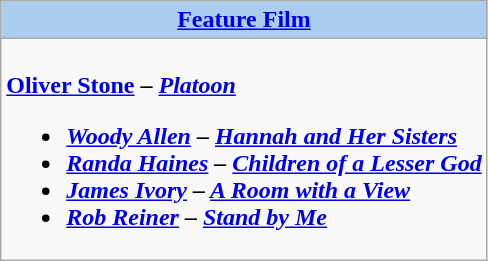<table class=wikitable style="width="100%">
<tr>
<th colspan="2" style="background:#abcdef;"><a href='#'>Feature Film</a></th>
</tr>
<tr>
<td colspan="2" style="vertical-align:top;"><br><strong><a href='#'>Oliver Stone</a> – <em><a href='#'>Platoon</a><strong><em><ul><li><a href='#'>Woody Allen</a> – </em><a href='#'>Hannah and Her Sisters</a><em></li><li><a href='#'>Randa Haines</a> – </em><a href='#'>Children of a Lesser God</a><em></li><li><a href='#'>James Ivory</a> – </em><a href='#'>A Room with a View</a><em></li><li><a href='#'>Rob Reiner</a> – </em><a href='#'>Stand by Me</a><em></li></ul></td>
</tr>
</table>
